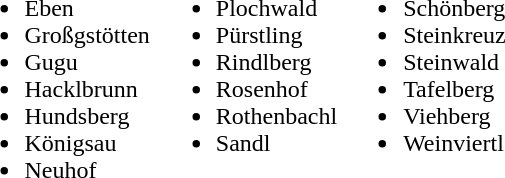<table border="0">
<tr>
<td valign="top"><br><ul><li>Eben</li><li>Großgstötten</li><li>Gugu</li><li>Hacklbrunn</li><li>Hundsberg</li><li>Königsau</li><li>Neuhof</li></ul></td>
<td valign="top"><br><ul><li>Plochwald</li><li>Pürstling</li><li>Rindlberg</li><li>Rosenhof</li><li>Rothenbachl</li><li>Sandl</li></ul></td>
<td valign="top"><br><ul><li>Schönberg</li><li>Steinkreuz</li><li>Steinwald</li><li>Tafelberg</li><li>Viehberg</li><li>Weinviertl</li></ul></td>
<td valign="top"></td>
</tr>
</table>
